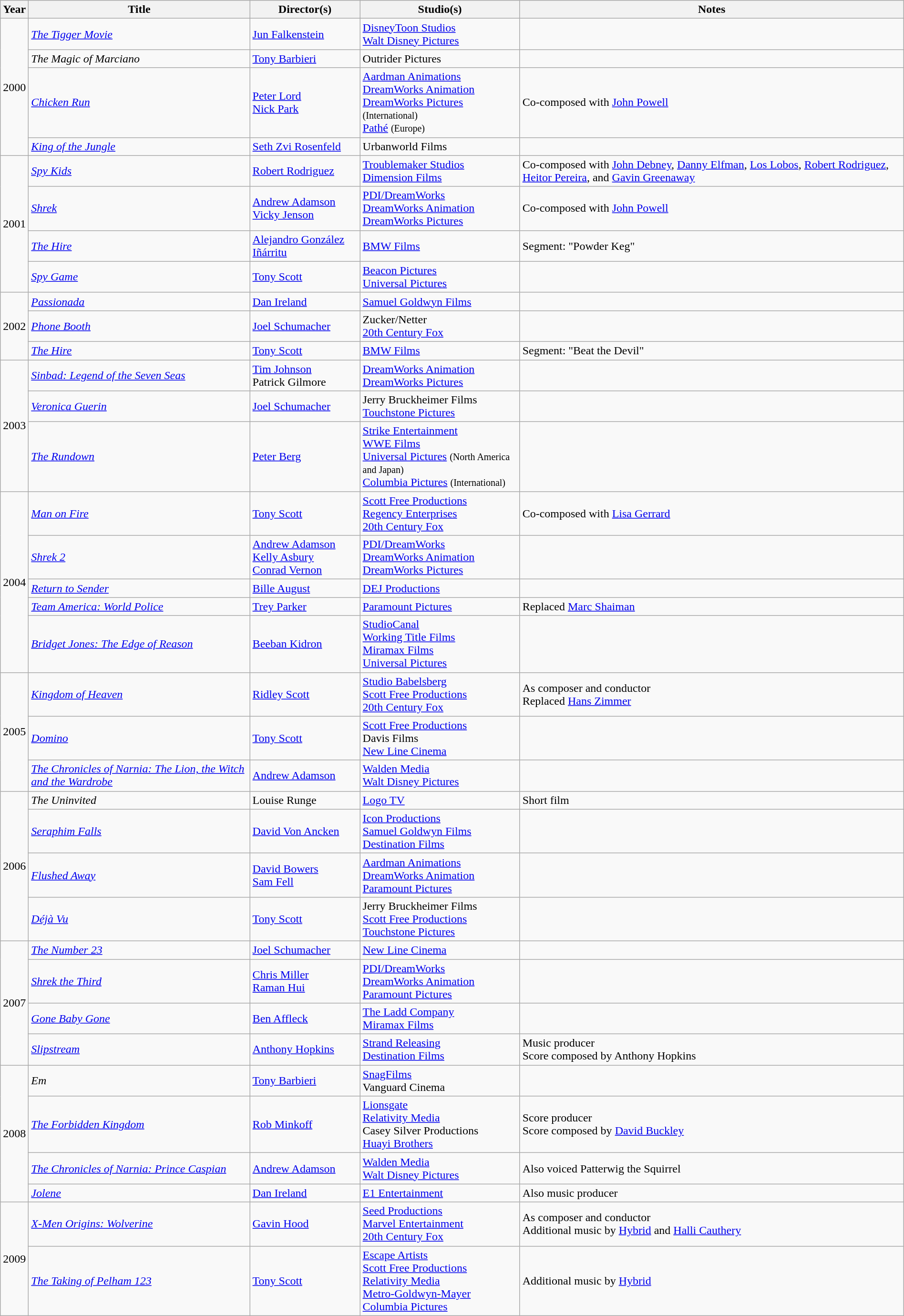<table class="wikitable sortable" width=100%>
<tr>
<th>Year</th>
<th>Title</th>
<th>Director(s)</th>
<th>Studio(s)</th>
<th>Notes</th>
</tr>
<tr>
<td rowspan="4">2000</td>
<td><em><a href='#'>The Tigger Movie</a></em></td>
<td><a href='#'>Jun Falkenstein</a></td>
<td><a href='#'>DisneyToon Studios</a><br><a href='#'>Walt Disney Pictures</a></td>
<td></td>
</tr>
<tr>
<td><em>The Magic of Marciano</em></td>
<td><a href='#'>Tony Barbieri</a></td>
<td>Outrider Pictures</td>
<td></td>
</tr>
<tr>
<td><em><a href='#'>Chicken Run</a></em></td>
<td><a href='#'>Peter Lord</a><br><a href='#'>Nick Park</a></td>
<td><a href='#'>Aardman Animations</a><br><a href='#'>DreamWorks Animation</a><br><a href='#'>DreamWorks Pictures</a> <small>(International)</small><br><a href='#'>Pathé</a> <small>(Europe)</small></td>
<td>Co-composed with <a href='#'>John Powell</a></td>
</tr>
<tr>
<td><em><a href='#'>King of the Jungle</a></em></td>
<td><a href='#'>Seth Zvi Rosenfeld</a></td>
<td>Urbanworld Films</td>
<td></td>
</tr>
<tr>
<td rowspan="4">2001</td>
<td><em><a href='#'>Spy Kids</a></em></td>
<td><a href='#'>Robert Rodriguez</a></td>
<td><a href='#'>Troublemaker Studios</a><br><a href='#'>Dimension Films</a></td>
<td>Co-composed with <a href='#'>John Debney</a>, <a href='#'>Danny Elfman</a>, <a href='#'>Los Lobos</a>, <a href='#'>Robert Rodriguez</a>, <a href='#'>Heitor Pereira</a>, and <a href='#'>Gavin Greenaway</a></td>
</tr>
<tr>
<td><em><a href='#'>Shrek</a></em></td>
<td><a href='#'>Andrew Adamson</a><br><a href='#'>Vicky Jenson</a></td>
<td><a href='#'>PDI/DreamWorks</a><br><a href='#'>DreamWorks Animation</a><br><a href='#'>DreamWorks Pictures</a></td>
<td>Co-composed with <a href='#'>John Powell</a></td>
</tr>
<tr>
<td><em><a href='#'>The Hire</a></em></td>
<td><a href='#'>Alejandro González Iñárritu</a></td>
<td><a href='#'>BMW Films</a></td>
<td>Segment: "Powder Keg"</td>
</tr>
<tr>
<td><em><a href='#'>Spy Game</a></em></td>
<td><a href='#'>Tony Scott</a></td>
<td><a href='#'>Beacon Pictures</a><br><a href='#'>Universal Pictures</a></td>
<td></td>
</tr>
<tr>
<td rowspan="3">2002</td>
<td><em><a href='#'>Passionada</a></em></td>
<td><a href='#'>Dan Ireland</a></td>
<td><a href='#'>Samuel Goldwyn Films</a></td>
<td></td>
</tr>
<tr>
<td><em><a href='#'>Phone Booth</a></em></td>
<td><a href='#'>Joel Schumacher</a></td>
<td>Zucker/Netter<br><a href='#'>20th Century Fox</a></td>
<td></td>
</tr>
<tr>
<td><em><a href='#'>The Hire</a></em></td>
<td><a href='#'>Tony Scott</a></td>
<td><a href='#'>BMW Films</a></td>
<td>Segment: "Beat the Devil"</td>
</tr>
<tr>
<td rowspan="3">2003</td>
<td><em><a href='#'>Sinbad: Legend of the Seven Seas</a></em></td>
<td><a href='#'>Tim Johnson</a><br>Patrick Gilmore</td>
<td><a href='#'>DreamWorks Animation</a><br><a href='#'>DreamWorks Pictures</a></td>
<td></td>
</tr>
<tr>
<td><em><a href='#'>Veronica Guerin</a></em></td>
<td><a href='#'>Joel Schumacher</a></td>
<td>Jerry Bruckheimer Films<br><a href='#'>Touchstone Pictures</a></td>
<td></td>
</tr>
<tr>
<td><em><a href='#'>The Rundown</a></em></td>
<td><a href='#'>Peter Berg</a></td>
<td><a href='#'>Strike Entertainment</a><br><a href='#'>WWE Films</a><br><a href='#'>Universal Pictures</a> <small>(North America and Japan)</small><br><a href='#'>Columbia Pictures</a> <small>(International)</small></td>
<td></td>
</tr>
<tr>
<td rowspan="5">2004</td>
<td><em><a href='#'>Man on Fire</a></em></td>
<td><a href='#'>Tony Scott</a></td>
<td><a href='#'>Scott Free Productions</a><br><a href='#'>Regency Enterprises</a><br><a href='#'>20th Century Fox</a></td>
<td>Co-composed with <a href='#'>Lisa Gerrard</a></td>
</tr>
<tr>
<td><em><a href='#'>Shrek 2</a></em></td>
<td><a href='#'>Andrew Adamson</a><br><a href='#'>Kelly Asbury</a><br><a href='#'>Conrad Vernon</a></td>
<td><a href='#'>PDI/DreamWorks</a><br><a href='#'>DreamWorks Animation</a><br><a href='#'>DreamWorks Pictures</a></td>
<td></td>
</tr>
<tr>
<td><em><a href='#'>Return to Sender</a></em></td>
<td><a href='#'>Bille August</a></td>
<td><a href='#'>DEJ Productions</a></td>
<td></td>
</tr>
<tr>
<td><em><a href='#'>Team America: World Police</a></em></td>
<td><a href='#'>Trey Parker</a></td>
<td><a href='#'>Paramount Pictures</a></td>
<td>Replaced <a href='#'>Marc Shaiman</a></td>
</tr>
<tr>
<td><em><a href='#'>Bridget Jones: The Edge of Reason</a></em></td>
<td><a href='#'>Beeban Kidron</a></td>
<td><a href='#'>StudioCanal</a><br><a href='#'>Working Title Films</a><br><a href='#'>Miramax Films</a><br><a href='#'>Universal Pictures</a></td>
<td></td>
</tr>
<tr>
<td rowspan="3">2005</td>
<td><em><a href='#'>Kingdom of Heaven</a></em></td>
<td><a href='#'>Ridley Scott</a></td>
<td><a href='#'>Studio Babelsberg</a><br><a href='#'>Scott Free Productions</a><br><a href='#'>20th Century Fox</a></td>
<td>As composer and conductor<br>Replaced <a href='#'>Hans Zimmer</a></td>
</tr>
<tr>
<td><em><a href='#'>Domino</a></em></td>
<td><a href='#'>Tony Scott</a></td>
<td><a href='#'>Scott Free Productions</a><br>Davis Films<br><a href='#'>New Line Cinema</a></td>
<td></td>
</tr>
<tr>
<td><em><a href='#'>The Chronicles of Narnia: The Lion, the Witch and the Wardrobe</a></em></td>
<td><a href='#'>Andrew Adamson</a></td>
<td><a href='#'>Walden Media</a><br><a href='#'>Walt Disney Pictures</a></td>
<td></td>
</tr>
<tr>
<td rowspan="4">2006</td>
<td><em>The Uninvited</em></td>
<td>Louise Runge</td>
<td><a href='#'>Logo TV</a></td>
<td>Short film</td>
</tr>
<tr>
<td><em><a href='#'>Seraphim Falls</a></em></td>
<td><a href='#'>David Von Ancken</a></td>
<td><a href='#'>Icon Productions</a><br><a href='#'>Samuel Goldwyn Films</a><br><a href='#'>Destination Films</a></td>
<td></td>
</tr>
<tr>
<td><em><a href='#'>Flushed Away</a></em></td>
<td><a href='#'>David Bowers</a><br><a href='#'>Sam Fell</a></td>
<td><a href='#'>Aardman Animations</a><br><a href='#'>DreamWorks Animation</a><br><a href='#'>Paramount Pictures</a></td>
<td></td>
</tr>
<tr>
<td><em><a href='#'>Déjà Vu</a></em></td>
<td><a href='#'>Tony Scott</a></td>
<td>Jerry Bruckheimer Films<br><a href='#'>Scott Free Productions</a><br><a href='#'>Touchstone Pictures</a></td>
<td></td>
</tr>
<tr>
<td rowspan="4">2007</td>
<td><em><a href='#'>The Number 23</a></em></td>
<td><a href='#'>Joel Schumacher</a></td>
<td><a href='#'>New Line Cinema</a></td>
<td></td>
</tr>
<tr>
<td><em><a href='#'>Shrek the Third</a></em></td>
<td><a href='#'>Chris Miller</a><br><a href='#'>Raman Hui</a></td>
<td><a href='#'>PDI/DreamWorks</a><br><a href='#'>DreamWorks Animation</a><br><a href='#'>Paramount Pictures</a></td>
<td></td>
</tr>
<tr>
<td><em><a href='#'>Gone Baby Gone</a></em></td>
<td><a href='#'>Ben Affleck</a></td>
<td><a href='#'>The Ladd Company</a><br><a href='#'>Miramax Films</a></td>
<td></td>
</tr>
<tr>
<td><em><a href='#'>Slipstream</a></em></td>
<td><a href='#'>Anthony Hopkins</a></td>
<td><a href='#'>Strand Releasing</a><br><a href='#'>Destination Films</a></td>
<td>Music producer<br>Score composed by Anthony Hopkins</td>
</tr>
<tr>
<td rowspan="4">2008</td>
<td><em>Em</em></td>
<td><a href='#'>Tony Barbieri</a></td>
<td><a href='#'>SnagFilms</a><br>Vanguard Cinema</td>
<td></td>
</tr>
<tr>
<td><em><a href='#'>The Forbidden Kingdom</a></em></td>
<td><a href='#'>Rob Minkoff</a></td>
<td><a href='#'>Lionsgate</a><br><a href='#'>Relativity Media</a><br>Casey Silver Productions<br><a href='#'>Huayi Brothers</a></td>
<td>Score producer<br>Score composed by <a href='#'>David Buckley</a></td>
</tr>
<tr>
<td><em><a href='#'>The Chronicles of Narnia: Prince Caspian</a></em></td>
<td><a href='#'>Andrew Adamson</a></td>
<td><a href='#'>Walden Media</a><br><a href='#'>Walt Disney Pictures</a></td>
<td>Also voiced Patterwig the Squirrel</td>
</tr>
<tr>
<td><em><a href='#'>Jolene</a></em></td>
<td><a href='#'>Dan Ireland</a></td>
<td><a href='#'>E1 Entertainment</a></td>
<td>Also music producer</td>
</tr>
<tr>
<td rowspan="2">2009</td>
<td><em><a href='#'>X-Men Origins: Wolverine</a></em></td>
<td><a href='#'>Gavin Hood</a></td>
<td><a href='#'>Seed Productions</a><br><a href='#'>Marvel Entertainment</a><br><a href='#'>20th Century Fox</a></td>
<td>As composer and conductor<br>Additional music by <a href='#'>Hybrid</a> and <a href='#'>Halli Cauthery</a></td>
</tr>
<tr>
<td><em><a href='#'>The Taking of Pelham 123</a></em></td>
<td><a href='#'>Tony Scott</a></td>
<td><a href='#'>Escape Artists</a><br><a href='#'>Scott Free Productions</a><br><a href='#'>Relativity Media</a><br><a href='#'>Metro-Goldwyn-Mayer</a><br><a href='#'>Columbia Pictures</a></td>
<td>Additional music by <a href='#'>Hybrid</a></td>
</tr>
</table>
